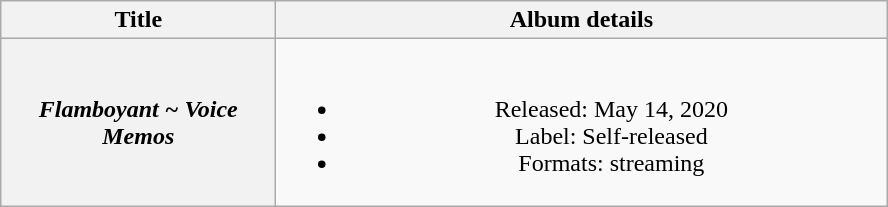<table class="wikitable plainrowheaders" style="text-align:center;">
<tr>
<th scope="col" rowspan="1" style="width:11em;">Title</th>
<th scope="col" rowspan="1" style="width:25em;">Album details</th>
</tr>
<tr>
<th scope="row"><em>Flamboyant ~ Voice Memos</em></th>
<td><br><ul><li>Released: May 14, 2020</li><li>Label: Self-released</li><li>Formats: streaming</li></ul></td>
</tr>
</table>
